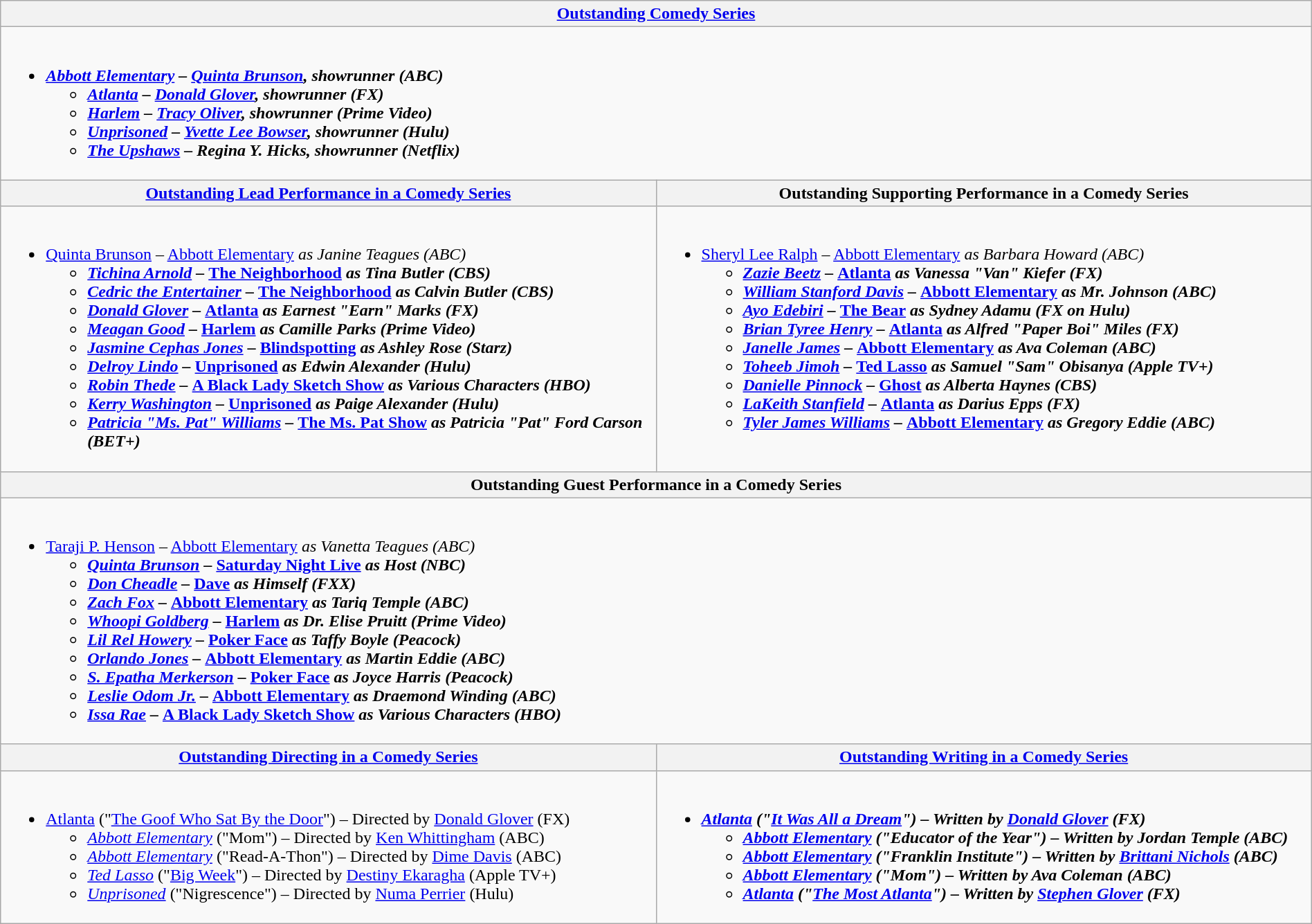<table class=wikitable width="100%">
<tr>
<th width="50%" colspan="2"><a href='#'>Outstanding Comedy Series</a></th>
</tr>
<tr>
<td valign="top" colspan="2"><br><ul><li><strong><em><a href='#'>Abbott Elementary</a><em> – <a href='#'>Quinta Brunson</a>, showrunner (ABC)<strong><ul><li></em><a href='#'>Atlanta</a><em> – <a href='#'>Donald Glover</a>, showrunner (FX)</li><li></em><a href='#'>Harlem</a><em> – <a href='#'>Tracy Oliver</a>, showrunner (Prime Video)</li><li></em><a href='#'>Unprisoned</a><em> – <a href='#'>Yvette Lee Bowser</a>, showrunner (Hulu)</li><li></em><a href='#'>The Upshaws</a><em> – Regina Y. Hicks, showrunner (Netflix)</li></ul></li></ul></td>
</tr>
<tr>
<th width="50%"><a href='#'>Outstanding Lead Performance in a Comedy Series</a></th>
<th width="50%">Outstanding Supporting Performance in a Comedy Series</th>
</tr>
<tr>
<td valign="top"><br><ul><li></strong><a href='#'>Quinta Brunson</a> – </em><a href='#'>Abbott Elementary</a><em> as Janine Teagues (ABC)<strong><ul><li><a href='#'>Tichina Arnold</a> – </em><a href='#'>The Neighborhood</a><em> as Tina Butler (CBS)</li><li><a href='#'>Cedric the Entertainer</a> – </em><a href='#'>The Neighborhood</a><em> as Calvin Butler (CBS)</li><li><a href='#'>Donald Glover</a> – </em><a href='#'>Atlanta</a><em> as Earnest "Earn" Marks (FX)</li><li><a href='#'>Meagan Good</a> – </em><a href='#'>Harlem</a><em> as Camille Parks (Prime Video)</li><li><a href='#'>Jasmine Cephas Jones</a> – </em><a href='#'>Blindspotting</a><em> as Ashley Rose (Starz)</li><li><a href='#'>Delroy Lindo</a> – </em><a href='#'>Unprisoned</a><em> as Edwin Alexander (Hulu)</li><li><a href='#'>Robin Thede</a> – </em><a href='#'>A Black Lady Sketch Show</a><em> as Various Characters (HBO)</li><li><a href='#'>Kerry Washington</a> – </em><a href='#'>Unprisoned</a><em> as Paige Alexander (Hulu)</li><li><a href='#'>Patricia "Ms. Pat" Williams</a> – </em><a href='#'>The Ms. Pat Show</a><em> as Patricia "Pat" Ford Carson (BET+)</li></ul></li></ul></td>
<td valign="top"><br><ul><li></strong><a href='#'>Sheryl Lee Ralph</a> – </em><a href='#'>Abbott Elementary</a><em> as Barbara Howard (ABC)<strong><ul><li><a href='#'>Zazie Beetz</a> – </em><a href='#'>Atlanta</a><em> as Vanessa "Van" Kiefer (FX)</li><li><a href='#'>William Stanford Davis</a> – </em><a href='#'>Abbott Elementary</a><em> as Mr. Johnson (ABC)</li><li><a href='#'>Ayo Edebiri</a> – </em><a href='#'>The Bear</a><em> as Sydney Adamu (FX on Hulu)</li><li><a href='#'>Brian Tyree Henry</a> – </em><a href='#'>Atlanta</a><em> as Alfred "Paper Boi" Miles (FX)</li><li><a href='#'>Janelle James</a> – </em><a href='#'>Abbott Elementary</a><em> as Ava Coleman (ABC)</li><li><a href='#'>Toheeb Jimoh</a> – </em><a href='#'>Ted Lasso</a><em> as Samuel "Sam" Obisanya (Apple TV+)</li><li><a href='#'>Danielle Pinnock</a> – </em><a href='#'>Ghost</a><em> as Alberta Haynes (CBS)</li><li><a href='#'>LaKeith Stanfield</a> – </em><a href='#'>Atlanta</a><em> as Darius Epps (FX)</li><li><a href='#'>Tyler James Williams</a> – </em><a href='#'>Abbott Elementary</a><em> as Gregory Eddie (ABC)</li></ul></li></ul></td>
</tr>
<tr>
<th width="50%" colspan="2">Outstanding Guest Performance in a Comedy Series</th>
</tr>
<tr>
<td valign="top" colspan="2"><br><ul><li></strong><a href='#'>Taraji P. Henson</a> – </em><a href='#'>Abbott Elementary</a><em> as Vanetta Teagues (ABC)<strong><ul><li><a href='#'>Quinta Brunson</a> – </em><a href='#'>Saturday Night Live</a><em> as Host (NBC)</li><li><a href='#'>Don Cheadle</a> – </em><a href='#'>Dave</a><em> as Himself (FXX)</li><li><a href='#'>Zach Fox</a> – </em><a href='#'>Abbott Elementary</a><em> as Tariq Temple (ABC)</li><li><a href='#'>Whoopi Goldberg</a> – </em><a href='#'>Harlem</a><em> as Dr. Elise Pruitt (Prime Video)</li><li><a href='#'>Lil Rel Howery</a> – </em><a href='#'>Poker Face</a><em> as Taffy Boyle (Peacock)</li><li><a href='#'>Orlando Jones</a> – </em><a href='#'>Abbott Elementary</a><em> as Martin Eddie (ABC)</li><li><a href='#'>S. Epatha Merkerson</a> – </em><a href='#'>Poker Face</a><em> as Joyce Harris (Peacock)</li><li><a href='#'>Leslie Odom Jr.</a> – </em><a href='#'>Abbott Elementary</a><em> as Draemond Winding (ABC)</li><li><a href='#'>Issa Rae</a> – </em><a href='#'>A Black Lady Sketch Show</a><em> as Various Characters (HBO)</li></ul></li></ul></td>
</tr>
<tr>
<th width="50%"><a href='#'>Outstanding Directing in a Comedy Series</a></th>
<th width="50%"><a href='#'>Outstanding Writing in a Comedy Series</a></th>
</tr>
<tr>
<td valign="top"><br><ul><li></em></strong><a href='#'>Atlanta</a></em> ("<a href='#'>The Goof Who Sat By the Door</a>") – Directed by <a href='#'>Donald Glover</a> (FX)</strong><ul><li><em><a href='#'>Abbott Elementary</a></em> ("Mom") – Directed by <a href='#'>Ken Whittingham</a> (ABC)</li><li><em><a href='#'>Abbott Elementary</a></em> ("Read-A-Thon") – Directed by <a href='#'>Dime Davis</a> (ABC)</li><li><em><a href='#'>Ted Lasso</a></em> ("<a href='#'>Big Week</a>") – Directed by <a href='#'>Destiny Ekaragha</a> (Apple TV+)</li><li><em><a href='#'>Unprisoned</a></em> ("Nigrescence") – Directed by <a href='#'>Numa Perrier</a> (Hulu)</li></ul></li></ul></td>
<td valign="top"><br><ul><li><strong><em><a href='#'>Atlanta</a><em> ("<a href='#'>It Was All a Dream</a>") – Written by <a href='#'>Donald Glover</a> (FX)<strong><ul><li></em><a href='#'>Abbott Elementary</a><em> ("Educator of the Year") – Written by Jordan Temple (ABC)</li><li></em><a href='#'>Abbott Elementary</a><em> ("Franklin Institute") – Written by <a href='#'>Brittani Nichols</a> (ABC)</li><li></em><a href='#'>Abbott Elementary</a><em> ("Mom") – Written by Ava Coleman (ABC)</li><li></em><a href='#'>Atlanta</a><em> ("<a href='#'>The Most Atlanta</a>") – Written by <a href='#'>Stephen Glover</a> (FX)</li></ul></li></ul></td>
</tr>
</table>
